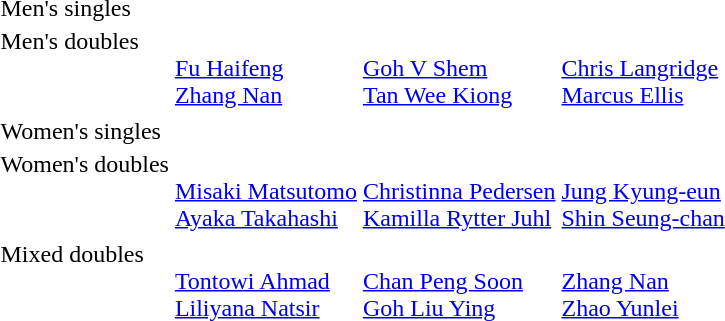<table>
<tr valign="top">
<td>Men's singles<br></td>
<td></td>
<td></td>
<td></td>
</tr>
<tr valign="top">
<td>Men's doubles<br></td>
<td><br><a href='#'>Fu Haifeng</a><br><a href='#'>Zhang Nan</a></td>
<td><br><a href='#'>Goh V Shem</a><br><a href='#'>Tan Wee Kiong</a></td>
<td><br><a href='#'>Chris Langridge</a><br><a href='#'>Marcus Ellis</a></td>
</tr>
<tr bgcolor=#DDDDDD>
</tr>
<tr valign="top">
<td>Women's singles <br></td>
<td></td>
<td></td>
<td></td>
</tr>
<tr valign="top">
<td>Women's doubles <br></td>
<td><br><a href='#'>Misaki Matsutomo</a><br><a href='#'>Ayaka Takahashi</a></td>
<td><br><a href='#'>Christinna Pedersen</a><br><a href='#'>Kamilla Rytter Juhl</a></td>
<td><br><a href='#'>Jung Kyung-eun</a><br><a href='#'>Shin Seung-chan</a></td>
</tr>
<tr bgcolor=#DDDDDD>
</tr>
<tr valign="top">
<td>Mixed doubles <br></td>
<td><br><a href='#'>Tontowi Ahmad</a><br><a href='#'>Liliyana Natsir</a></td>
<td><br><a href='#'>Chan Peng Soon</a><br><a href='#'>Goh Liu Ying</a></td>
<td><br><a href='#'>Zhang Nan</a><br><a href='#'>Zhao Yunlei</a></td>
</tr>
</table>
